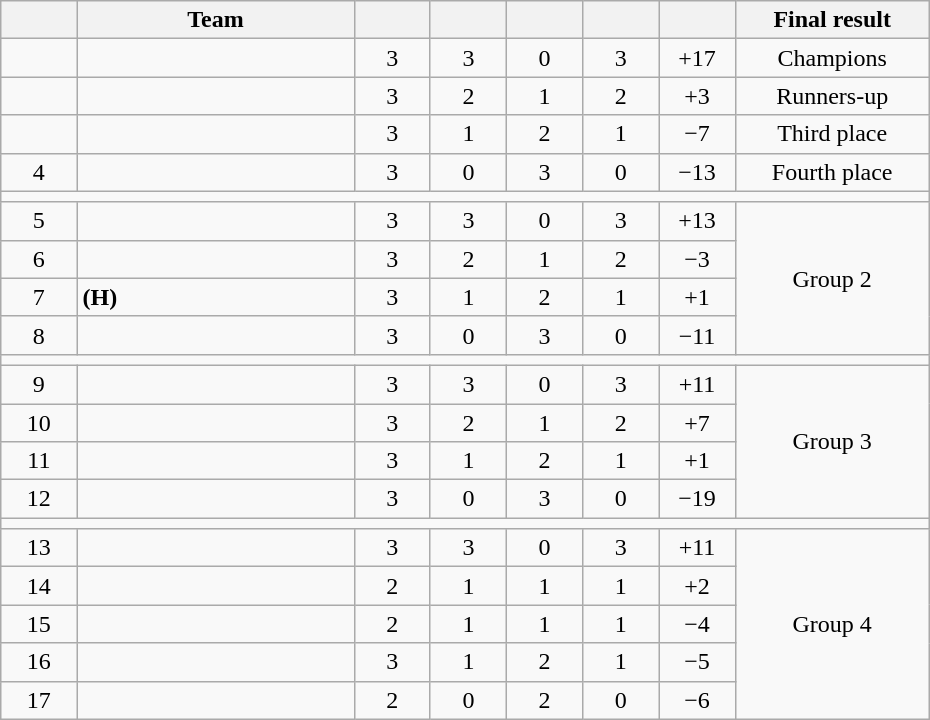<table class="wikitable" style="text-align:center;" width="620">
<tr>
<th width="5.5%"></th>
<th width="20%">Team</th>
<th width="5.5%"></th>
<th width="5.5%"></th>
<th width="5.5%"></th>
<th width="5.5%"></th>
<th width="5.5%"></th>
<th width="14%">Final result</th>
</tr>
<tr>
<td></td>
<td align="left"></td>
<td>3</td>
<td>3</td>
<td>0</td>
<td>3</td>
<td>+17</td>
<td>Champions</td>
</tr>
<tr>
<td></td>
<td align="left"></td>
<td>3</td>
<td>2</td>
<td>1</td>
<td>2</td>
<td>+3</td>
<td>Runners-up</td>
</tr>
<tr>
<td></td>
<td align="left"></td>
<td>3</td>
<td>1</td>
<td>2</td>
<td>1</td>
<td>−7</td>
<td>Third place</td>
</tr>
<tr>
<td>4</td>
<td align="left"></td>
<td>3</td>
<td>0</td>
<td>3</td>
<td>0</td>
<td>−13</td>
<td>Fourth place</td>
</tr>
<tr>
<td colspan="8"></td>
</tr>
<tr>
<td>5</td>
<td align="left"></td>
<td>3</td>
<td>3</td>
<td>0</td>
<td>3</td>
<td>+13</td>
<td rowspan="4">Group 2</td>
</tr>
<tr>
<td>6</td>
<td align="left"></td>
<td>3</td>
<td>2</td>
<td>1</td>
<td>2</td>
<td>−3</td>
</tr>
<tr>
<td>7</td>
<td align="left"> <strong>(H)</strong></td>
<td>3</td>
<td>1</td>
<td>2</td>
<td>1</td>
<td>+1</td>
</tr>
<tr>
<td>8</td>
<td align="left"></td>
<td>3</td>
<td>0</td>
<td>3</td>
<td>0</td>
<td>−11</td>
</tr>
<tr>
<td colspan="8"></td>
</tr>
<tr>
<td>9</td>
<td align="left"></td>
<td>3</td>
<td>3</td>
<td>0</td>
<td>3</td>
<td>+11</td>
<td rowspan="4">Group 3</td>
</tr>
<tr>
<td>10</td>
<td align="left"></td>
<td>3</td>
<td>2</td>
<td>1</td>
<td>2</td>
<td>+7</td>
</tr>
<tr>
<td>11</td>
<td align="left"></td>
<td>3</td>
<td>1</td>
<td>2</td>
<td>1</td>
<td>+1</td>
</tr>
<tr>
<td>12</td>
<td align="left"></td>
<td>3</td>
<td>0</td>
<td>3</td>
<td>0</td>
<td>−19</td>
</tr>
<tr>
<td colspan="8"></td>
</tr>
<tr>
<td>13</td>
<td align="left"></td>
<td>3</td>
<td>3</td>
<td>0</td>
<td>3</td>
<td>+11</td>
<td rowspan="5">Group 4</td>
</tr>
<tr>
<td>14</td>
<td align="left"></td>
<td>2</td>
<td>1</td>
<td>1</td>
<td>1</td>
<td>+2</td>
</tr>
<tr>
<td>15</td>
<td align="left"></td>
<td>2</td>
<td>1</td>
<td>1</td>
<td>1</td>
<td>−4</td>
</tr>
<tr>
<td>16</td>
<td align="left"></td>
<td>3</td>
<td>1</td>
<td>2</td>
<td>1</td>
<td>−5</td>
</tr>
<tr>
<td>17</td>
<td align="left"></td>
<td>2</td>
<td>0</td>
<td>2</td>
<td>0</td>
<td>−6</td>
</tr>
</table>
